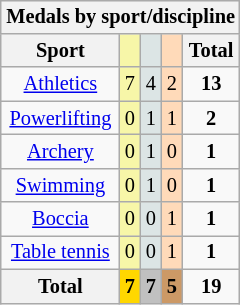<table class="wikitable" style=font-size:85%;float:right;text-align:center>
<tr>
<th colspan=5>Medals by sport/discipline</th>
</tr>
<tr>
<th>Sport</th>
<td bgcolor=F7F6A8></td>
<td bgcolor=DCE5E5></td>
<td bgcolor=FFDAB9></td>
<th>Total</th>
</tr>
<tr align=center>
<td><a href='#'>Athletics</a></td>
<td style="background:#F7F6A8;">7</td>
<td style="background:#DCE5E5;">4</td>
<td style="background:#FFDAB9;">2</td>
<td><strong>13</strong></td>
</tr>
<tr align=center>
<td><a href='#'>Powerlifting</a></td>
<td style="background:#F7F6A8;">0</td>
<td style="background:#DCE5E5;">1</td>
<td style="background:#FFDAB9;">1</td>
<td><strong>2</strong></td>
</tr>
<tr align=center>
<td><a href='#'>Archery</a></td>
<td style="background:#F7F6A8;">0</td>
<td style="background:#DCE5E5;">1</td>
<td style="background:#FFDAB9;">0</td>
<td><strong>1</strong></td>
</tr>
<tr align=center>
<td><a href='#'>Swimming</a></td>
<td style="background:#F7F6A8;">0</td>
<td style="background:#DCE5E5;">1</td>
<td style="background:#FFDAB9;">0</td>
<td><strong>1</strong></td>
</tr>
<tr align=center>
<td><a href='#'>Boccia</a></td>
<td style="background:#F7F6A8;">0</td>
<td style="background:#DCE5E5;">0</td>
<td style="background:#FFDAB9;">1</td>
<td><strong>1</strong></td>
</tr>
<tr align=center>
<td><a href='#'>Table tennis</a></td>
<td style="background:#F7F6A8;">0</td>
<td style="background:#DCE5E5;">0</td>
<td style="background:#FFDAB9;">1</td>
<td><strong>1</strong></td>
</tr>
<tr align=center>
<th><strong>Total</strong></th>
<th style="background:gold;"><strong>7</strong></th>
<th style="background:silver;"><strong>7</strong></th>
<th style="background:#c96;"><strong>5</strong></th>
<td><strong>19</strong></td>
</tr>
</table>
